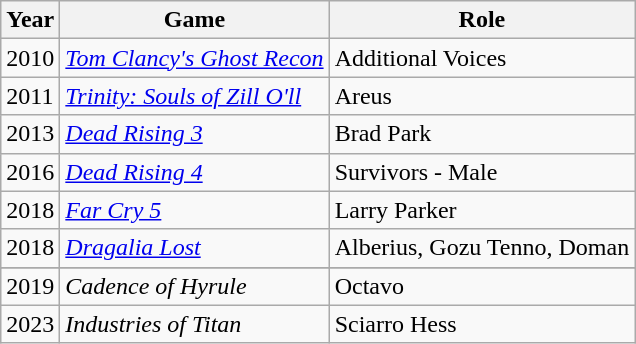<table class = "wikitable sortable">
<tr>
<th>Year</th>
<th>Game</th>
<th>Role</th>
</tr>
<tr>
<td>2010</td>
<td><em><a href='#'>Tom Clancy's Ghost Recon</a></em></td>
<td>Additional Voices</td>
</tr>
<tr>
<td>2011</td>
<td><em><a href='#'>Trinity: Souls of Zill O'll</a></em></td>
<td>Areus</td>
</tr>
<tr>
<td>2013</td>
<td><em><a href='#'>Dead Rising 3</a></em></td>
<td>Brad Park</td>
</tr>
<tr>
<td>2016</td>
<td><em><a href='#'>Dead Rising 4</a></em></td>
<td>Survivors - Male</td>
</tr>
<tr>
<td>2018</td>
<td><em><a href='#'>Far Cry 5</a></em></td>
<td>Larry Parker</td>
</tr>
<tr>
<td>2018</td>
<td><em><a href='#'>Dragalia Lost</a></em></td>
<td>Alberius, Gozu Tenno, Doman </td>
</tr>
<tr>
</tr>
<tr>
<td>2019</td>
<td><em>Cadence of Hyrule</em></td>
<td>Octavo</td>
</tr>
<tr>
<td>2023</td>
<td><em>Industries of Titan</em></td>
<td>Sciarro Hess</td>
</tr>
</table>
